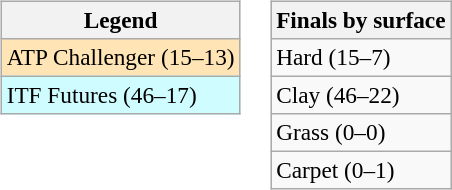<table>
<tr valign=top>
<td><br><table class=wikitable style=font-size:97%>
<tr>
<th>Legend</th>
</tr>
<tr bgcolor=moccasin>
<td>ATP Challenger (15–13)</td>
</tr>
<tr bgcolor=cffcff>
<td>ITF Futures (46–17)</td>
</tr>
</table>
</td>
<td><br><table class=wikitable style=font-size:97%>
<tr>
<th>Finals by surface</th>
</tr>
<tr>
<td>Hard (15–7)</td>
</tr>
<tr>
<td>Clay (46–22)</td>
</tr>
<tr>
<td>Grass (0–0)</td>
</tr>
<tr>
<td>Carpet (0–1)</td>
</tr>
</table>
</td>
</tr>
</table>
